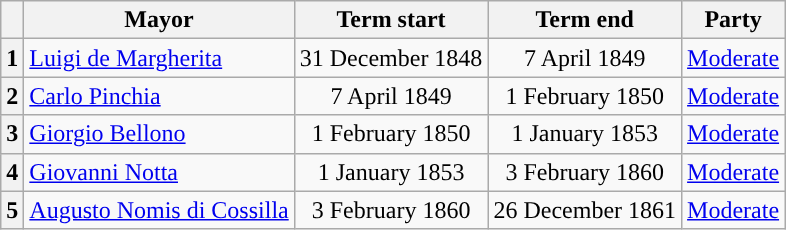<table class="wikitable">
<tr>
<th class=unsortable> </th>
<th>Mayor</th>
<th>Term start</th>
<th>Term end</th>
<th>Party</th>
</tr>
<tr>
<th style="background:">1</th>
<td><a href='#'>Luigi de Margherita</a></td>
<td align=center>31 December 1848</td>
<td align=center>7 April 1849</td>
<td><a href='#'>Moderate</a></td>
</tr>
<tr>
<th style="background:">2</th>
<td><a href='#'>Carlo Pinchia</a></td>
<td align=center>7 April 1849</td>
<td align=center>1 February 1850</td>
<td><a href='#'>Moderate</a></td>
</tr>
<tr>
<th style="background:">3</th>
<td><a href='#'>Giorgio Bellono</a></td>
<td align=center>1 February 1850</td>
<td align=center>1 January 1853</td>
<td><a href='#'>Moderate</a></td>
</tr>
<tr>
<th style="background:">4</th>
<td><a href='#'>Giovanni Notta</a></td>
<td align=center>1 January 1853</td>
<td align=center>3 February 1860</td>
<td><a href='#'>Moderate</a></td>
</tr>
<tr>
<th style="background:">5</th>
<td><a href='#'>Augusto Nomis di Cossilla</a></td>
<td align=center>3 February 1860</td>
<td align=center>26 December 1861</td>
<td><a href='#'>Moderate</a></td>
</tr>
</table>
